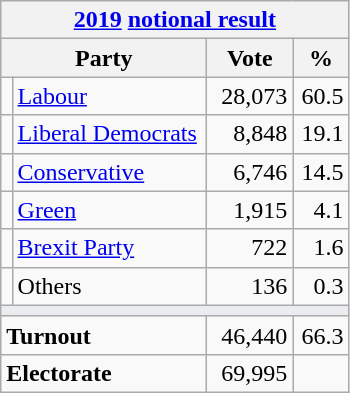<table class="wikitable">
<tr>
<th colspan="4"><a href='#'>2019</a> <a href='#'>notional result</a></th>
</tr>
<tr>
<th bgcolor="#DDDDFF" width="130px" colspan="2">Party</th>
<th bgcolor="#DDDDFF" width="50px">Vote</th>
<th bgcolor="#DDDDFF" width="30px">%</th>
</tr>
<tr>
<td></td>
<td><a href='#'>Labour</a></td>
<td align=right>28,073</td>
<td align=right>60.5</td>
</tr>
<tr>
<td></td>
<td><a href='#'>Liberal Democrats</a></td>
<td align=right>8,848</td>
<td align=right>19.1</td>
</tr>
<tr>
<td></td>
<td><a href='#'>Conservative</a></td>
<td align=right>6,746</td>
<td align=right>14.5</td>
</tr>
<tr>
<td></td>
<td><a href='#'>Green</a></td>
<td align=right>1,915</td>
<td align=right>4.1</td>
</tr>
<tr>
<td></td>
<td><a href='#'>Brexit Party</a></td>
<td align=right>722</td>
<td align=right>1.6</td>
</tr>
<tr>
<td></td>
<td>Others</td>
<td align=right>136</td>
<td align=right>0.3</td>
</tr>
<tr>
<td colspan="4" bgcolor="#EAECF0"></td>
</tr>
<tr>
<td colspan="2"><strong>Turnout</strong></td>
<td align=right>46,440</td>
<td align=right>66.3</td>
</tr>
<tr>
<td colspan="2"><strong>Electorate</strong></td>
<td align=right>69,995</td>
</tr>
</table>
